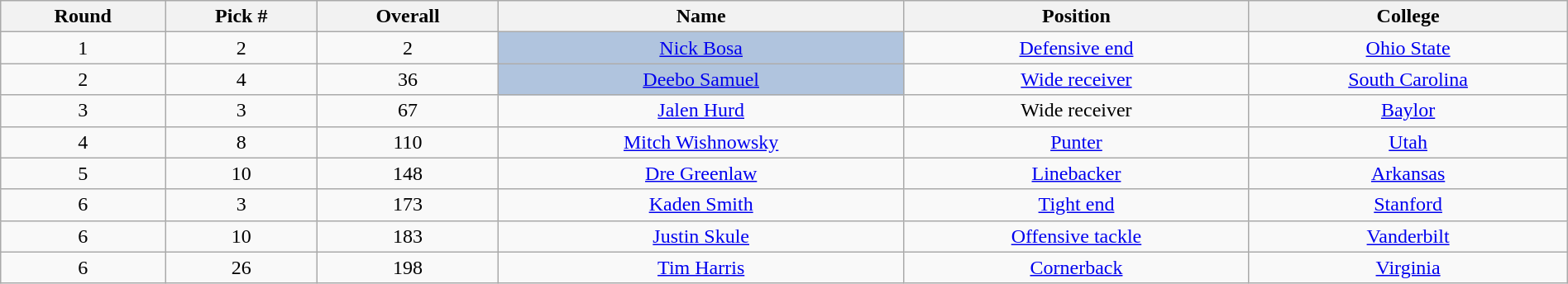<table class="wikitable sortable sortable" style="width: 100%; text-align:center">
<tr>
<th>Round</th>
<th>Pick #</th>
<th>Overall</th>
<th>Name</th>
<th>Position</th>
<th>College</th>
</tr>
<tr>
<td>1</td>
<td>2</td>
<td>2</td>
<td bgcolor=lightsteelblue><a href='#'>Nick Bosa</a></td>
<td><a href='#'>Defensive end</a></td>
<td><a href='#'>Ohio State</a></td>
</tr>
<tr>
<td>2</td>
<td>4</td>
<td>36</td>
<td bgcolor=lightsteelblue><a href='#'>Deebo Samuel</a></td>
<td><a href='#'>Wide receiver</a></td>
<td><a href='#'>South Carolina</a></td>
</tr>
<tr>
<td>3</td>
<td>3</td>
<td>67</td>
<td><a href='#'>Jalen Hurd</a></td>
<td>Wide receiver</td>
<td><a href='#'>Baylor</a></td>
</tr>
<tr>
<td>4</td>
<td>8</td>
<td>110</td>
<td><a href='#'>Mitch Wishnowsky</a></td>
<td><a href='#'>Punter</a></td>
<td><a href='#'>Utah</a></td>
</tr>
<tr>
<td>5</td>
<td>10</td>
<td>148</td>
<td><a href='#'>Dre Greenlaw</a></td>
<td><a href='#'>Linebacker</a></td>
<td><a href='#'>Arkansas</a></td>
</tr>
<tr>
<td>6</td>
<td>3</td>
<td>173</td>
<td><a href='#'>Kaden Smith</a></td>
<td><a href='#'>Tight end</a></td>
<td><a href='#'>Stanford</a></td>
</tr>
<tr>
<td>6</td>
<td>10</td>
<td>183</td>
<td><a href='#'>Justin Skule</a></td>
<td><a href='#'>Offensive tackle</a></td>
<td><a href='#'>Vanderbilt</a></td>
</tr>
<tr>
<td>6</td>
<td>26</td>
<td>198</td>
<td><a href='#'>Tim Harris</a></td>
<td><a href='#'>Cornerback</a></td>
<td><a href='#'>Virginia</a></td>
</tr>
</table>
